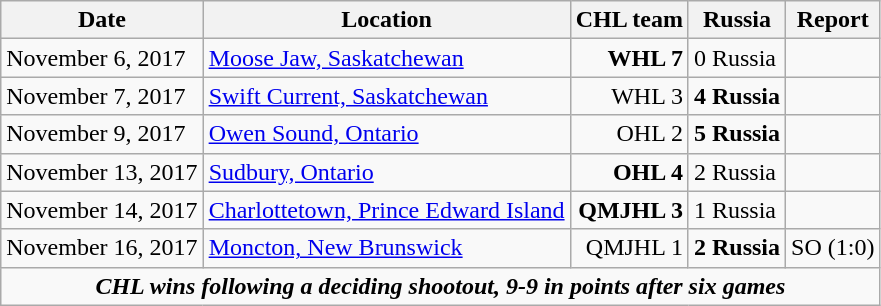<table class="wikitable">
<tr>
<th>Date</th>
<th>Location</th>
<th>CHL team</th>
<th>Russia</th>
<th>Report</th>
</tr>
<tr>
<td>November 6, 2017</td>
<td><a href='#'>Moose Jaw, Saskatchewan</a></td>
<td align="right"><strong>WHL 7</strong></td>
<td>0 Russia</td>
<td></td>
</tr>
<tr>
<td>November 7, 2017</td>
<td><a href='#'>Swift Current, Saskatchewan</a></td>
<td align="right">WHL 3</td>
<td><strong>4 Russia</strong></td>
<td></td>
</tr>
<tr>
<td>November 9, 2017</td>
<td><a href='#'>Owen Sound, Ontario</a></td>
<td align="right">OHL 2</td>
<td><strong>5 Russia</strong></td>
<td></td>
</tr>
<tr>
<td>November 13, 2017</td>
<td><a href='#'>Sudbury, Ontario</a></td>
<td align="right"><strong>OHL 4</strong></td>
<td>2 Russia</td>
<td></td>
</tr>
<tr>
<td>November 14, 2017</td>
<td><a href='#'>Charlottetown, Prince Edward Island</a></td>
<td align="right"><strong>QMJHL 3</strong></td>
<td>1 Russia</td>
<td></td>
</tr>
<tr>
<td>November 16, 2017</td>
<td><a href='#'>Moncton, New Brunswick</a></td>
<td align="right">QMJHL 1</td>
<td><strong>2 Russia</strong></td>
<td> SO (1:0)</td>
</tr>
<tr align="center">
<td colspan="5"><strong><em>CHL wins following a deciding shootout, 9-9 in points after six games</em></strong></td>
</tr>
</table>
